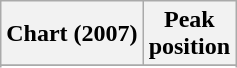<table class="wikitable sortable plainrowheaders" style="text-align:center">
<tr>
<th scope="col">Chart (2007)</th>
<th scope="col">Peak<br>position</th>
</tr>
<tr>
</tr>
<tr>
</tr>
</table>
